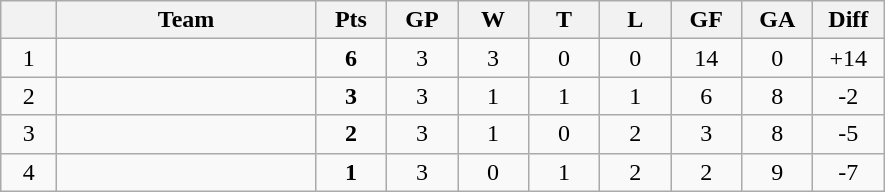<table class="wikitable" style="text-align:center;">
<tr>
<th width=30></th>
<th width=165>Team</th>
<th width=40>Pts</th>
<th width=40>GP</th>
<th width=40>W</th>
<th width=40>T</th>
<th width=40>L</th>
<th width=40>GF</th>
<th width=40>GA</th>
<th width=40>Diff</th>
</tr>
<tr>
<td>1</td>
<td style="text-align:left;"></td>
<td><strong>6</strong></td>
<td>3</td>
<td>3</td>
<td>0</td>
<td>0</td>
<td>14</td>
<td>0</td>
<td>+14</td>
</tr>
<tr>
<td>2</td>
<td style="text-align:left;"></td>
<td><strong>3</strong></td>
<td>3</td>
<td>1</td>
<td>1</td>
<td>1</td>
<td>6</td>
<td>8</td>
<td>-2</td>
</tr>
<tr>
<td>3</td>
<td style="text-align:left;"></td>
<td><strong>2</strong></td>
<td>3</td>
<td>1</td>
<td>0</td>
<td>2</td>
<td>3</td>
<td>8</td>
<td>-5</td>
</tr>
<tr>
<td>4</td>
<td style="text-align:left;"></td>
<td><strong>1</strong></td>
<td>3</td>
<td>0</td>
<td>1</td>
<td>2</td>
<td>2</td>
<td>9</td>
<td>-7</td>
</tr>
</table>
